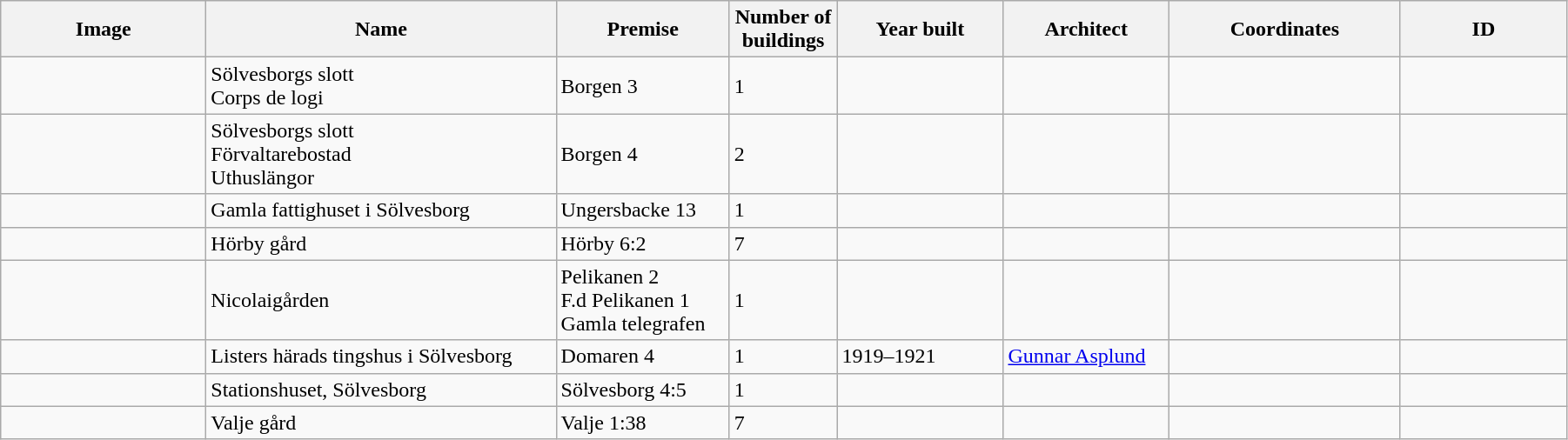<table class="wikitable" width="95%">
<tr>
<th width="150">Image</th>
<th>Name</th>
<th>Premise</th>
<th width="75">Number of<br>buildings</th>
<th width="120">Year built</th>
<th>Architect</th>
<th width="170">Coordinates</th>
<th width="120">ID</th>
</tr>
<tr>
<td></td>
<td>Sölvesborgs slott<br>Corps de logi</td>
<td>Borgen 3</td>
<td>1</td>
<td></td>
<td></td>
<td></td>
<td></td>
</tr>
<tr>
<td></td>
<td>Sölvesborgs slott<br>Förvaltarebostad<br>Uthuslängor</td>
<td>Borgen 4</td>
<td>2</td>
<td></td>
<td></td>
<td></td>
<td></td>
</tr>
<tr>
<td></td>
<td>Gamla fattighuset i Sölvesborg</td>
<td>Ungersbacke 13</td>
<td>1</td>
<td></td>
<td></td>
<td></td>
<td></td>
</tr>
<tr>
<td></td>
<td>Hörby gård</td>
<td>Hörby 6:2</td>
<td>7</td>
<td></td>
<td></td>
<td></td>
<td></td>
</tr>
<tr>
<td></td>
<td>Nicolaigården</td>
<td>Pelikanen 2<br>F.d Pelikanen 1<br>Gamla telegrafen</td>
<td>1</td>
<td></td>
<td></td>
<td></td>
<td></td>
</tr>
<tr>
<td></td>
<td>Listers härads tingshus i Sölvesborg</td>
<td>Domaren 4</td>
<td>1</td>
<td>1919–1921</td>
<td><a href='#'>Gunnar Asplund</a></td>
<td></td>
<td></td>
</tr>
<tr>
<td></td>
<td Sölvesborgs station>Stationshuset, Sölvesborg</td>
<td>Sölvesborg 4:5</td>
<td>1</td>
<td></td>
<td></td>
<td></td>
<td></td>
</tr>
<tr>
<td></td>
<td>Valje gård</td>
<td>Valje 1:38</td>
<td>7</td>
<td></td>
<td></td>
<td></td>
<td></td>
</tr>
</table>
